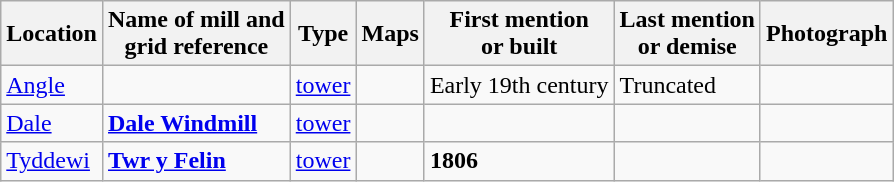<table class="wikitable">
<tr>
<th>Location</th>
<th>Name of mill and<br>grid reference</th>
<th>Type</th>
<th>Maps</th>
<th>First mention<br>or built</th>
<th>Last mention<br> or demise</th>
<th>Photograph</th>
</tr>
<tr>
<td><a href='#'>Angle</a></td>
<td></td>
<td><a href='#'>tower</a></td>
<td></td>
<td>Early 19th century</td>
<td>Truncated</td>
<td></td>
</tr>
<tr>
<td><a href='#'>Dale</a></td>
<td><strong><a href='#'>Dale Windmill</a></strong><br></td>
<td><a href='#'>tower</a></td>
<td></td>
<td></td>
<td></td>
<td></td>
</tr>
<tr>
<td><a href='#'>Tyddewi</a></td>
<td><strong><a href='#'>Twr y Felin</a></strong><br></td>
<td><a href='#'>tower</a></td>
<td></td>
<td><strong>1806</strong></td>
<td></td>
<td></td>
</tr>
</table>
